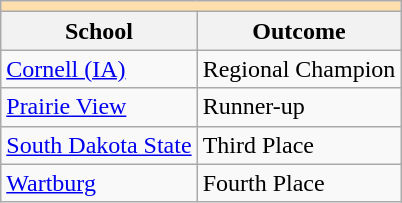<table class="wikitable" style="float:left; margin-right:1em;">
<tr>
<th colspan="3" style="background:#ffdead;"></th>
</tr>
<tr>
<th>School</th>
<th>Outcome</th>
</tr>
<tr>
<td><a href='#'>Cornell (IA)</a></td>
<td>Regional Champion</td>
</tr>
<tr>
<td><a href='#'>Prairie View</a></td>
<td>Runner-up</td>
</tr>
<tr>
<td><a href='#'>South Dakota State</a></td>
<td>Third Place</td>
</tr>
<tr>
<td><a href='#'>Wartburg</a></td>
<td>Fourth Place</td>
</tr>
</table>
